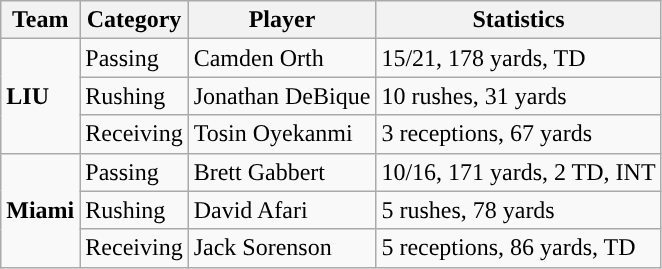<table class="wikitable" style="float: left;">
<tr>
<th>Team</th>
<th>Category</th>
<th>Player</th>
<th>Statistics</th>
</tr>
<tr>
<td rowspan=3><strong>LIU</strong></td>
<td>Passing</td>
<td>Camden Orth</td>
<td>15/21, 178 yards, TD</td>
</tr>
<tr>
<td>Rushing</td>
<td>Jonathan DeBique</td>
<td>10 rushes, 31 yards</td>
</tr>
<tr>
<td>Receiving</td>
<td>Tosin Oyekanmi</td>
<td>3 receptions, 67 yards</td>
</tr>
<tr>
<td rowspan=3><strong>Miami</strong></td>
<td>Passing</td>
<td>Brett Gabbert</td>
<td>10/16, 171 yards, 2 TD, INT</td>
</tr>
<tr>
<td>Rushing</td>
<td>David Afari</td>
<td>5 rushes, 78 yards</td>
</tr>
<tr>
<td>Receiving</td>
<td>Jack Sorenson</td>
<td>5 receptions, 86 yards, TD</td>
</tr>
</table>
